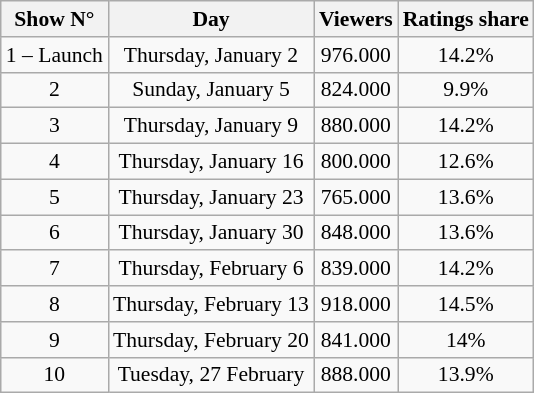<table class="wikitable sortable centre" style="text-align:center; font-size:90%">
<tr>
<th>Show N°</th>
<th>Day</th>
<th>Viewers</th>
<th>Ratings share</th>
</tr>
<tr>
<td>1 – Launch</td>
<td>Thursday, January 2</td>
<td>976.000</td>
<td>14.2%</td>
</tr>
<tr>
<td>2</td>
<td>Sunday, January 5</td>
<td>824.000</td>
<td>9.9%</td>
</tr>
<tr>
<td>3</td>
<td>Thursday, January 9</td>
<td>880.000</td>
<td>14.2%</td>
</tr>
<tr>
<td>4</td>
<td>Thursday, January 16</td>
<td>800.000</td>
<td>12.6%</td>
</tr>
<tr>
<td>5</td>
<td>Thursday, January 23</td>
<td>765.000</td>
<td>13.6%</td>
</tr>
<tr>
<td>6</td>
<td>Thursday, January 30</td>
<td>848.000</td>
<td>13.6%</td>
</tr>
<tr>
<td>7</td>
<td>Thursday, February 6</td>
<td>839.000</td>
<td>14.2%</td>
</tr>
<tr>
<td>8</td>
<td>Thursday, February 13</td>
<td>918.000</td>
<td>14.5%</td>
</tr>
<tr>
<td>9</td>
<td>Thursday, February 20</td>
<td>841.000</td>
<td>14%</td>
</tr>
<tr>
<td>10</td>
<td>Tuesday, 27 February</td>
<td>888.000</td>
<td>13.9%</td>
</tr>
</table>
